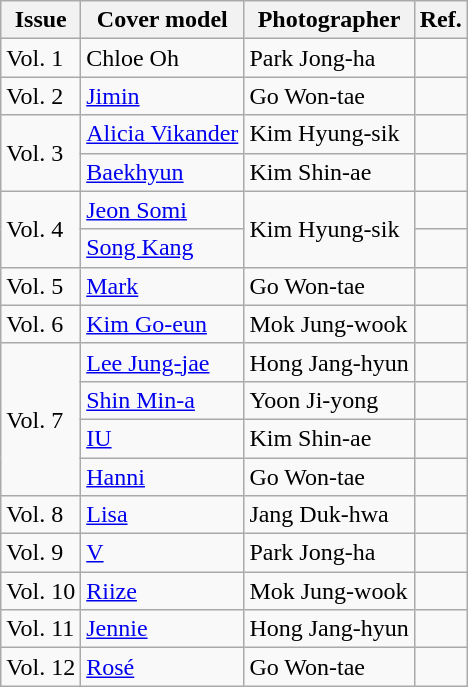<table class="sortable wikitable">
<tr>
<th>Issue</th>
<th>Cover model</th>
<th>Photographer</th>
<th>Ref.</th>
</tr>
<tr>
<td>Vol. 1</td>
<td>Chloe Oh</td>
<td>Park Jong-ha</td>
<td></td>
</tr>
<tr>
<td>Vol. 2</td>
<td><a href='#'>Jimin</a></td>
<td>Go Won-tae</td>
<td></td>
</tr>
<tr>
<td rowspan=2>Vol. 3</td>
<td><a href='#'>Alicia Vikander</a></td>
<td>Kim Hyung-sik</td>
<td></td>
</tr>
<tr>
<td><a href='#'>Baekhyun</a></td>
<td>Kim Shin-ae</td>
<td></td>
</tr>
<tr>
<td rowspan="2">Vol. 4</td>
<td><a href='#'>Jeon Somi</a></td>
<td rowspan="2">Kim Hyung-sik</td>
<td></td>
</tr>
<tr>
<td><a href='#'>Song Kang</a></td>
<td></td>
</tr>
<tr>
<td>Vol. 5</td>
<td><a href='#'>Mark</a></td>
<td>Go Won-tae</td>
<td></td>
</tr>
<tr>
<td>Vol. 6</td>
<td><a href='#'>Kim Go-eun</a></td>
<td>Mok Jung-wook</td>
<td></td>
</tr>
<tr>
<td rowspan="4">Vol. 7</td>
<td><a href='#'>Lee Jung-jae</a></td>
<td>Hong Jang-hyun</td>
<td></td>
</tr>
<tr>
<td><a href='#'>Shin Min-a</a></td>
<td>Yoon Ji-yong</td>
<td></td>
</tr>
<tr>
<td><a href='#'>IU</a></td>
<td>Kim Shin-ae</td>
<td></td>
</tr>
<tr>
<td><a href='#'>Hanni</a></td>
<td>Go Won-tae</td>
<td></td>
</tr>
<tr>
<td>Vol. 8</td>
<td><a href='#'>Lisa</a></td>
<td>Jang Duk-hwa</td>
<td></td>
</tr>
<tr>
<td>Vol. 9</td>
<td><a href='#'>V</a></td>
<td>Park Jong-ha</td>
<td></td>
</tr>
<tr>
<td>Vol. 10</td>
<td><a href='#'>Riize</a></td>
<td>Mok Jung-wook</td>
<td></td>
</tr>
<tr>
<td>Vol. 11</td>
<td><a href='#'>Jennie</a></td>
<td>Hong Jang-hyun</td>
<td></td>
</tr>
<tr>
<td>Vol. 12</td>
<td><a href='#'>Rosé</a></td>
<td>Go Won-tae</td>
<td></td>
</tr>
</table>
